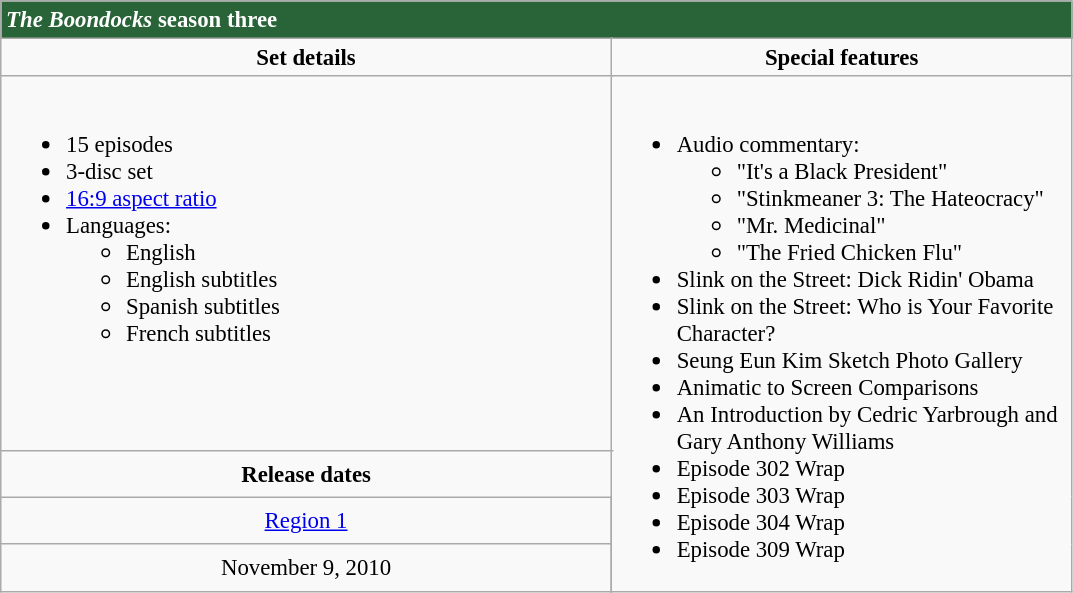<table class="wikitable" style="font-size:95%;">
<tr>
<td colspan="5" style="background:#296438; color: #ffffff;"><strong><em>The Boondocks</em></strong> <strong>season three</strong></td>
</tr>
<tr style="vertical-align:top; text-align:center;">
<td style="width:400px;" colspan="3"><strong>Set details </strong></td>
<td style="width:300px; "><strong>Special features</strong></td>
</tr>
<tr valign="top">
<td colspan="3"  style="text-align:left; width:400px;"><br><ul><li>15 episodes</li><li>3-disc set</li><li><a href='#'>16:9 aspect ratio</a></li><li>Languages:<ul><li>English</li><li>English subtitles</li><li>Spanish subtitles</li><li>French subtitles</li></ul></li></ul></td>
<td rowspan="4"  style="text-align:left; width:300px;"><br><ul><li>Audio commentary:<ul><li>"It's a Black President"</li><li>"Stinkmeaner 3: The Hateocracy"</li><li>"Mr. Medicinal"</li><li>"The Fried Chicken Flu"</li></ul></li><li>Slink on the Street: Dick Ridin' Obama</li><li>Slink on the Street: Who is Your Favorite Character?</li><li>Seung Eun Kim Sketch Photo Gallery</li><li>Animatic to Screen Comparisons</li><li>An Introduction by Cedric Yarbrough and Gary Anthony Williams</li><li>Episode 302 Wrap</li><li>Episode 303 Wrap</li><li>Episode 304 Wrap</li><li>Episode 309 Wrap</li></ul></td>
</tr>
<tr>
<td colspan="3" style="text-align:center;"><strong>Release dates</strong></td>
</tr>
<tr>
<td style="text-align:center;"><a href='#'>Region 1</a></td>
</tr>
<tr>
<td style="text-align:center;">November 9, 2010</td>
</tr>
</table>
